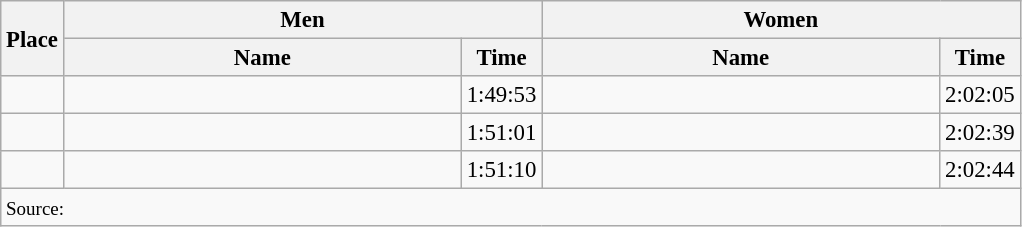<table class="wikitable" style="font-size:95%;">
<tr>
<th rowspan="2">Place</th>
<th colspan="2">Men</th>
<th colspan="2">Women</th>
</tr>
<tr>
<th style="width: 17em">Name</th>
<th>Time</th>
<th style="width: 17em">Name</th>
<th>Time</th>
</tr>
<tr>
<td align="center"></td>
<td></td>
<td>1:49:53</td>
<td></td>
<td>2:02:05</td>
</tr>
<tr>
<td align="center"></td>
<td></td>
<td>1:51:01</td>
<td></td>
<td>2:02:39</td>
</tr>
<tr>
<td align="center"></td>
<td></td>
<td>1:51:10</td>
<td></td>
<td>2:02:44</td>
</tr>
<tr>
<td colspan="7"><small>Source:</small></td>
</tr>
</table>
